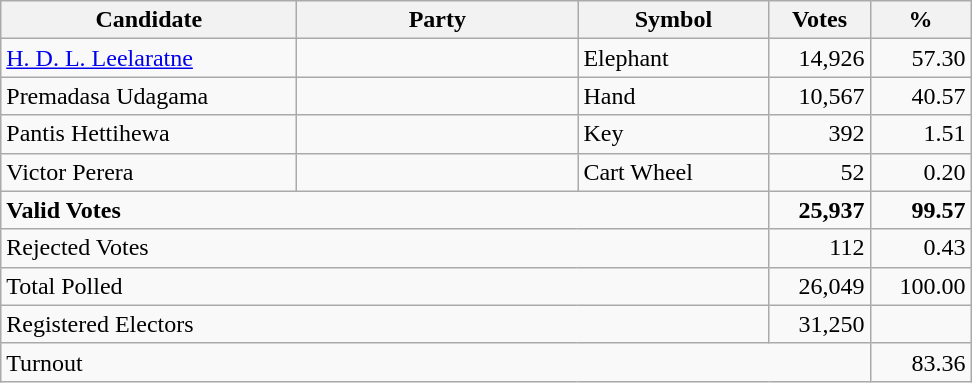<table class="wikitable" border="1" style="text-align:right;">
<tr>
<th align=left width="190">Candidate</th>
<th align=left width="180">Party</th>
<th align=left width="120">Symbol</th>
<th align=left width="60">Votes</th>
<th align=left width="60">%</th>
</tr>
<tr>
<td align=left><a href='#'>H. D. L. Leelaratne</a></td>
<td></td>
<td align=left>Elephant</td>
<td align=right>14,926</td>
<td align=right>57.30</td>
</tr>
<tr>
<td align=left>Premadasa Udagama</td>
<td></td>
<td align=left>Hand</td>
<td align=right>10,567</td>
<td>40.57</td>
</tr>
<tr>
<td align=left>Pantis Hettihewa</td>
<td></td>
<td align=left>Key</td>
<td align=right>392</td>
<td>1.51</td>
</tr>
<tr>
<td align=left>Victor Perera</td>
<td></td>
<td align=left>Cart Wheel</td>
<td align=right>52</td>
<td>0.20</td>
</tr>
<tr>
<td align=left colspan=3><strong>Valid Votes</strong></td>
<td align=right><strong>25,937</strong></td>
<td><strong>99.57</strong></td>
</tr>
<tr>
<td align=left colspan=3>Rejected Votes</td>
<td align=right>112</td>
<td align=right>0.43</td>
</tr>
<tr>
<td align=left colspan=3>Total Polled</td>
<td align=right>26,049</td>
<td align=right>100.00</td>
</tr>
<tr>
<td align=left colspan=3>Registered Electors</td>
<td align=right>31,250</td>
<td></td>
</tr>
<tr>
<td align=left colspan=4>Turnout</td>
<td align=right>83.36</td>
</tr>
</table>
